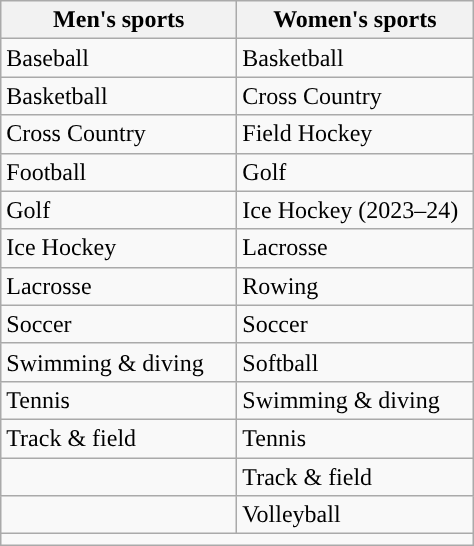<table class="wikitable" style="margin:0 0 1em 1em;">
<tr>
<th width=150px>Men's sports</th>
<th width=150px>Women's sports</th>
</tr>
<tr>
<td>Baseball</td>
<td>Basketball</td>
</tr>
<tr>
<td>Basketball</td>
<td>Cross Country</td>
</tr>
<tr>
<td>Cross Country</td>
<td>Field Hockey</td>
</tr>
<tr>
<td>Football</td>
<td>Golf</td>
</tr>
<tr>
<td>Golf</td>
<td>Ice Hockey (2023–24)</td>
</tr>
<tr>
<td>Ice Hockey</td>
<td>Lacrosse</td>
</tr>
<tr>
<td>Lacrosse</td>
<td>Rowing</td>
</tr>
<tr>
<td>Soccer</td>
<td>Soccer</td>
</tr>
<tr>
<td>Swimming & diving</td>
<td>Softball</td>
</tr>
<tr>
<td>Tennis</td>
<td>Swimming & diving</td>
</tr>
<tr>
<td>Track & field</td>
<td>Tennis</td>
</tr>
<tr>
<td></td>
<td>Track & field</td>
</tr>
<tr>
<td></td>
<td>Volleyball</td>
</tr>
<tr>
<td colspan="2"></td>
</tr>
</table>
